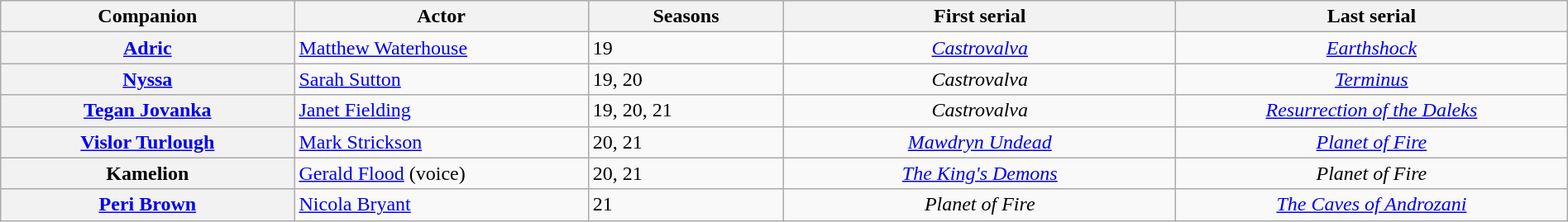<table class="wikitable plainrowheaders" style="width:100%;">
<tr>
<th scope="col" style="width:15%;">Companion</th>
<th scope="col" style="width:15%;">Actor</th>
<th scope="col" style="width:10%;">Seasons</th>
<th scope="col" style="width:20%;">First serial</th>
<th scope="col" style="width:20%;">Last serial</th>
</tr>
<tr>
<th scope="row"><a href='#'>Adric</a></th>
<td><a href='#'>Matthew Waterhouse</a></td>
<td>19</td>
<td align="center"><em><a href='#'>Castrovalva</a></em></td>
<td align="center"><em><a href='#'>Earthshock</a></em></td>
</tr>
<tr>
<th scope="row"><a href='#'>Nyssa</a></th>
<td><a href='#'>Sarah Sutton</a></td>
<td>19, 20</td>
<td align="center"><em>Castrovalva</em></td>
<td align="center"><em><a href='#'>Terminus</a></em></td>
</tr>
<tr>
<th scope="row"><a href='#'>Tegan Jovanka</a></th>
<td><a href='#'>Janet Fielding</a></td>
<td>19, 20, 21</td>
<td align="center"><em>Castrovalva</em></td>
<td align="center"><em><a href='#'>Resurrection of the Daleks</a></em></td>
</tr>
<tr>
<th scope="row"><a href='#'>Vislor Turlough</a></th>
<td><a href='#'>Mark Strickson</a></td>
<td>20, 21</td>
<td align="center"><em><a href='#'>Mawdryn Undead</a></em></td>
<td align="center"><em><a href='#'>Planet of Fire</a></em></td>
</tr>
<tr>
<th scope="row">Kamelion</th>
<td><a href='#'>Gerald Flood</a> (voice)</td>
<td>20, 21</td>
<td align="center"><em><a href='#'>The King's Demons</a></em></td>
<td align="center"><em>Planet of Fire</em></td>
</tr>
<tr>
<th scope="row"><a href='#'>Peri Brown</a></th>
<td><a href='#'>Nicola Bryant</a></td>
<td>21</td>
<td align="center"><em>Planet of Fire</em></td>
<td align="center"><em><a href='#'>The Caves of Androzani</a></em></td>
</tr>
</table>
